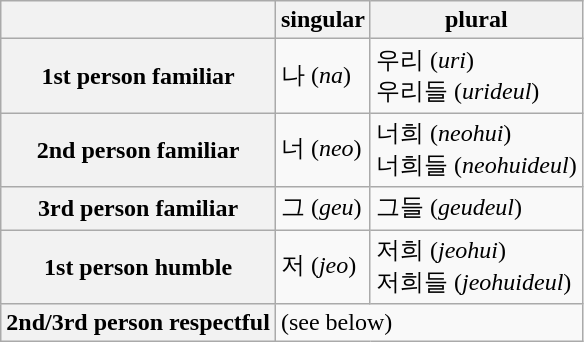<table class=wikitable>
<tr>
<th></th>
<th>singular</th>
<th>plural</th>
</tr>
<tr>
<th>1st person familiar</th>
<td>나 (<em>na</em>)</td>
<td>우리 (<em>uri</em>)<br> 우리들 (<em>urideul</em>)</td>
</tr>
<tr>
<th>2nd person familiar</th>
<td>너 (<em>neo</em>)</td>
<td>너희 (<em>neohui</em>)<br> 너희들 (<em>neohuideul</em>)</td>
</tr>
<tr>
<th>3rd person familiar</th>
<td>그 (<em>geu</em>)</td>
<td>그들 (<em>geudeul</em>)</td>
</tr>
<tr>
<th>1st person humble</th>
<td>저 (<em>jeo</em>)</td>
<td>저희 (<em>jeohui</em>)<br> 저희들 (<em>jeohuideul</em>)</td>
</tr>
<tr>
<th>2nd/3rd person respectful</th>
<td colspan=2>(see below)</td>
</tr>
</table>
